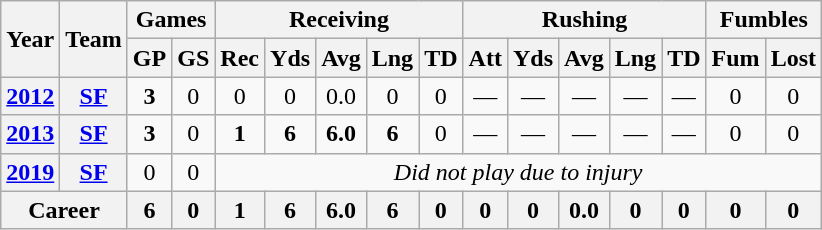<table class="wikitable" style="text-align:center;">
<tr>
<th rowspan="2">Year</th>
<th rowspan="2">Team</th>
<th colspan="2">Games</th>
<th colspan="5">Receiving</th>
<th colspan="5">Rushing</th>
<th colspan="2">Fumbles</th>
</tr>
<tr>
<th>GP</th>
<th>GS</th>
<th>Rec</th>
<th>Yds</th>
<th>Avg</th>
<th>Lng</th>
<th>TD</th>
<th>Att</th>
<th>Yds</th>
<th>Avg</th>
<th>Lng</th>
<th>TD</th>
<th>Fum</th>
<th>Lost</th>
</tr>
<tr>
<th><a href='#'>2012</a></th>
<th><a href='#'>SF</a></th>
<td><strong>3</strong></td>
<td>0</td>
<td>0</td>
<td>0</td>
<td>0.0</td>
<td>0</td>
<td>0</td>
<td>—</td>
<td>—</td>
<td>—</td>
<td>—</td>
<td>—</td>
<td>0</td>
<td>0</td>
</tr>
<tr>
<th><a href='#'>2013</a></th>
<th><a href='#'>SF</a></th>
<td><strong>3</strong></td>
<td>0</td>
<td><strong>1</strong></td>
<td><strong>6</strong></td>
<td><strong>6.0</strong></td>
<td><strong>6</strong></td>
<td>0</td>
<td>—</td>
<td>—</td>
<td>—</td>
<td>—</td>
<td>—</td>
<td>0</td>
<td>0</td>
</tr>
<tr>
<th><a href='#'>2019</a></th>
<th><a href='#'>SF</a></th>
<td>0</td>
<td>0</td>
<td colspan="12"><em>Did not play due to injury</em></td>
</tr>
<tr>
<th colspan="2">Career</th>
<th>6</th>
<th>0</th>
<th>1</th>
<th>6</th>
<th>6.0</th>
<th>6</th>
<th>0</th>
<th>0</th>
<th>0</th>
<th>0.0</th>
<th>0</th>
<th>0</th>
<th>0</th>
<th>0</th>
</tr>
</table>
